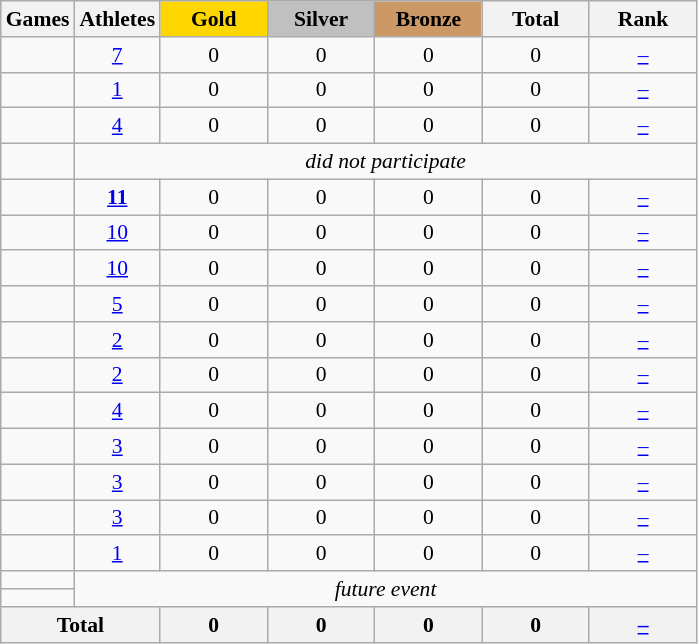<table class="wikitable" style="text-align:center; font-size:90%;">
<tr>
<th>Games</th>
<th>Athletes</th>
<td style="background:gold; width:4.5em; font-weight:bold;">Gold</td>
<td style="background:silver; width:4.5em; font-weight:bold;">Silver</td>
<td style="background:#cc9966; width:4.5em; font-weight:bold;">Bronze</td>
<th style="width:4.5em; font-weight:bold;">Total</th>
<th style="width:4.5em; font-weight:bold;">Rank</th>
</tr>
<tr>
<td align=left> </td>
<td><a href='#'>7</a></td>
<td>0</td>
<td>0</td>
<td>0</td>
<td>0</td>
<td><a href='#'>–</a></td>
</tr>
<tr>
<td align=left> </td>
<td><a href='#'>1</a></td>
<td>0</td>
<td>0</td>
<td>0</td>
<td>0</td>
<td><a href='#'>–</a></td>
</tr>
<tr>
<td align=left> </td>
<td><a href='#'>4</a></td>
<td>0</td>
<td>0</td>
<td>0</td>
<td>0</td>
<td><a href='#'>–</a></td>
</tr>
<tr>
<td align=left> </td>
<td colspan=6><em>did not participate</em></td>
</tr>
<tr>
<td align=left> </td>
<td><a href='#'><strong>11</strong></a></td>
<td>0</td>
<td>0</td>
<td>0</td>
<td>0</td>
<td><a href='#'>–</a></td>
</tr>
<tr>
<td align=left> </td>
<td><a href='#'>10</a></td>
<td>0</td>
<td>0</td>
<td>0</td>
<td>0</td>
<td><a href='#'>–</a></td>
</tr>
<tr>
<td align=left> </td>
<td><a href='#'>10</a></td>
<td>0</td>
<td>0</td>
<td>0</td>
<td>0</td>
<td><a href='#'>–</a></td>
</tr>
<tr>
<td align=left> </td>
<td><a href='#'>5</a></td>
<td>0</td>
<td>0</td>
<td>0</td>
<td>0</td>
<td><a href='#'>–</a></td>
</tr>
<tr>
<td align=left> </td>
<td><a href='#'>2</a></td>
<td>0</td>
<td>0</td>
<td>0</td>
<td>0</td>
<td><a href='#'>–</a></td>
</tr>
<tr>
<td align=left> </td>
<td><a href='#'>2</a></td>
<td>0</td>
<td>0</td>
<td>0</td>
<td>0</td>
<td><a href='#'>–</a></td>
</tr>
<tr>
<td align=left> </td>
<td><a href='#'>4</a></td>
<td>0</td>
<td>0</td>
<td>0</td>
<td>0</td>
<td><a href='#'>–</a></td>
</tr>
<tr>
<td align=left> </td>
<td><a href='#'>3</a></td>
<td>0</td>
<td>0</td>
<td>0</td>
<td>0</td>
<td><a href='#'>–</a></td>
</tr>
<tr>
<td align=left> </td>
<td><a href='#'>3</a></td>
<td>0</td>
<td>0</td>
<td>0</td>
<td>0</td>
<td><a href='#'>–</a></td>
</tr>
<tr>
<td align=left> </td>
<td><a href='#'>3</a></td>
<td>0</td>
<td>0</td>
<td>0</td>
<td>0</td>
<td><a href='#'>–</a></td>
</tr>
<tr>
<td align=left> </td>
<td><a href='#'>1</a></td>
<td>0</td>
<td>0</td>
<td>0</td>
<td>0</td>
<td><a href='#'>–</a></td>
</tr>
<tr>
<td align=left> </td>
<td colspan=6; rowspan=2><em>future event</em></td>
</tr>
<tr>
<td align=left> </td>
</tr>
<tr>
<th colspan=2>Total</th>
<th>0</th>
<th>0</th>
<th>0</th>
<th>0</th>
<th><a href='#'>–</a></th>
</tr>
</table>
